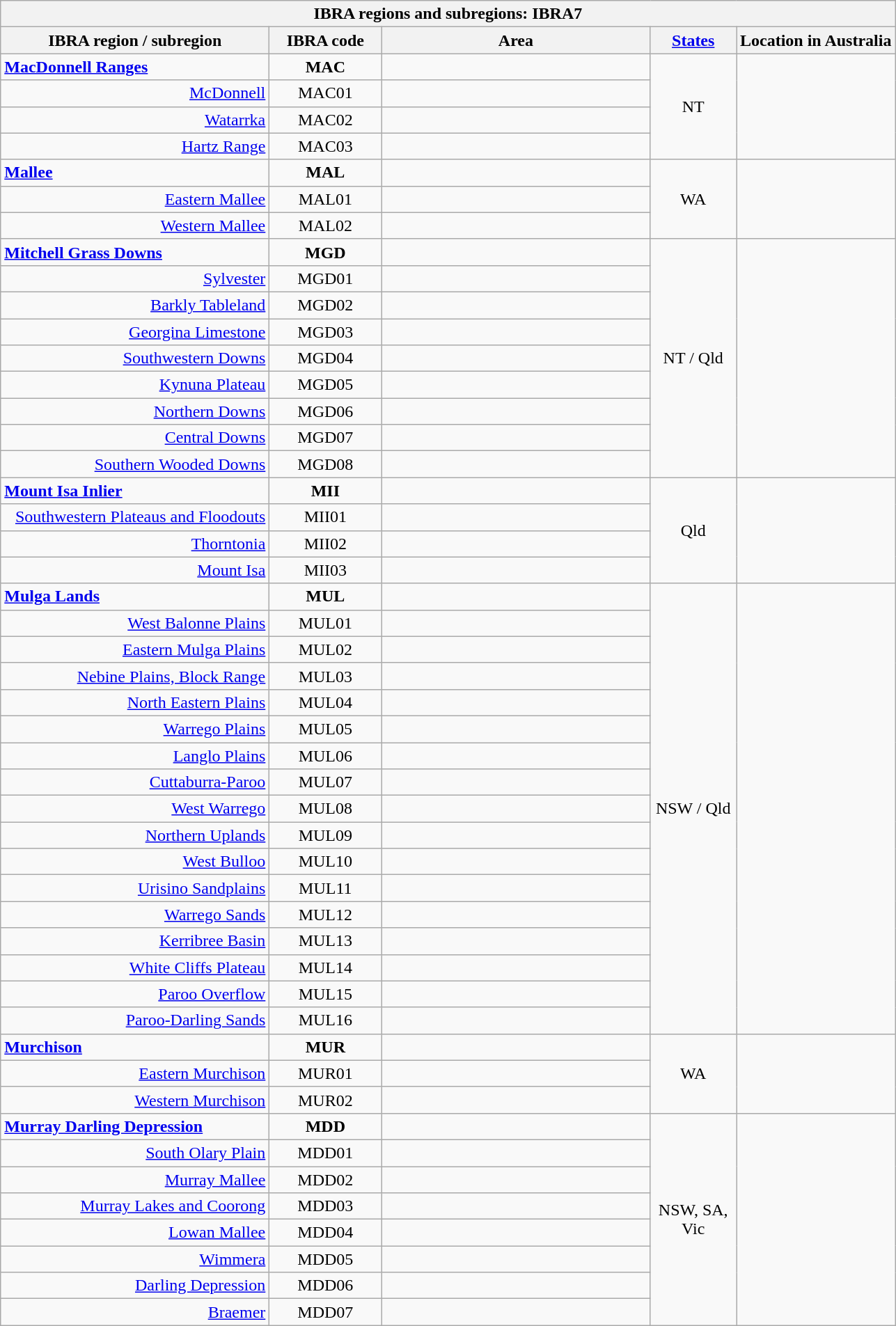<table class="wikitable sortable">
<tr>
<th rowwidth=100px colspan=5>IBRA regions and subregions: IBRA7</th>
</tr>
<tr>
<th scope="col" style="width:250px;">IBRA region / subregion</th>
<th scope="col" style="width:100px;">IBRA code</th>
<th scope="col" style="width:250px;">Area</th>
<th scope="col" style="width:75px;"><a href='#'>States</a></th>
<th>Location in Australia</th>
</tr>
<tr>
<td><strong><a href='#'>MacDonnell Ranges</a></strong></td>
<td style="text-align:center;"><strong>MAC</strong></td>
<td align="right"><strong></strong></td>
<td style="text-align:center;" rowspan="4">NT</td>
<td style="text-align:center;" rowspan="4"></td>
</tr>
<tr>
<td align="right"><a href='#'>McDonnell</a></td>
<td style="text-align:center;">MAC01</td>
<td align="right"></td>
</tr>
<tr>
<td align="right"><a href='#'>Watarrka</a></td>
<td style="text-align:center;">MAC02</td>
<td align="right"></td>
</tr>
<tr>
<td align="right"><a href='#'>Hartz Range</a></td>
<td style="text-align:center;">MAC03</td>
<td align="right"></td>
</tr>
<tr>
<td><strong><a href='#'>Mallee</a></strong></td>
<td style="text-align:center;"><strong>MAL</strong></td>
<td align="right"><strong></strong></td>
<td style="text-align:center;" rowspan="3">WA</td>
<td style="text-align:center;" rowspan="3"></td>
</tr>
<tr>
<td align="right"><a href='#'>Eastern Mallee</a></td>
<td style="text-align:center;">MAL01</td>
<td align="right"></td>
</tr>
<tr>
<td align="right"><a href='#'>Western Mallee</a></td>
<td style="text-align:center;">MAL02</td>
<td align="right"></td>
</tr>
<tr>
<td><strong><a href='#'>Mitchell Grass Downs</a></strong></td>
<td style="text-align:center;"><strong>MGD</strong></td>
<td align="right"><strong></strong></td>
<td style="text-align:center;" rowspan="9">NT / Qld</td>
<td style="text-align:center;" rowspan="9"></td>
</tr>
<tr>
<td align="right"><a href='#'>Sylvester</a></td>
<td style="text-align:center;">MGD01</td>
<td align="right"></td>
</tr>
<tr>
<td align="right"><a href='#'>Barkly Tableland</a></td>
<td style="text-align:center;">MGD02</td>
<td align="right"></td>
</tr>
<tr>
<td align="right"><a href='#'>Georgina Limestone</a></td>
<td style="text-align:center;">MGD03</td>
<td align="right"></td>
</tr>
<tr>
<td align="right"><a href='#'>Southwestern Downs</a></td>
<td style="text-align:center;">MGD04</td>
<td align="right"></td>
</tr>
<tr>
<td align="right"><a href='#'>Kynuna Plateau</a></td>
<td style="text-align:center;">MGD05</td>
<td align="right"></td>
</tr>
<tr>
<td align="right"><a href='#'>Northern Downs</a></td>
<td style="text-align:center;">MGD06</td>
<td align="right"></td>
</tr>
<tr>
<td align="right"><a href='#'>Central Downs</a></td>
<td style="text-align:center;">MGD07</td>
<td align="right"></td>
</tr>
<tr>
<td align="right"><a href='#'>Southern Wooded Downs</a></td>
<td style="text-align:center;">MGD08</td>
<td align="right"></td>
</tr>
<tr>
<td><strong><a href='#'>Mount Isa Inlier</a></strong></td>
<td style="text-align:center;"><strong>MII</strong></td>
<td align="right"><strong></strong></td>
<td style="text-align:center;" rowspan="4">Qld</td>
<td style="text-align:center;" rowspan="4"></td>
</tr>
<tr>
<td align="right"><a href='#'>Southwestern Plateaus and Floodouts</a></td>
<td style="text-align:center;">MII01</td>
<td align="right"></td>
</tr>
<tr>
<td align="right"><a href='#'>Thorntonia</a></td>
<td style="text-align:center;">MII02</td>
<td align="right"></td>
</tr>
<tr>
<td align="right"><a href='#'>Mount Isa</a></td>
<td style="text-align:center;">MII03</td>
<td align="right"></td>
</tr>
<tr>
<td><strong><a href='#'>Mulga Lands</a></strong></td>
<td style="text-align:center;"><strong>MUL</strong></td>
<td align="right"><strong></strong></td>
<td style="text-align:center;" rowspan="17">NSW / Qld</td>
<td style="text-align:center;" rowspan="17"></td>
</tr>
<tr>
<td align="right"><a href='#'>West Balonne Plains</a></td>
<td style="text-align:center;">MUL01</td>
<td align="right"></td>
</tr>
<tr>
<td align="right"><a href='#'>Eastern Mulga Plains</a></td>
<td style="text-align:center;">MUL02</td>
<td align="right"></td>
</tr>
<tr>
<td align="right"><a href='#'>Nebine Plains, Block Range</a></td>
<td style="text-align:center;">MUL03</td>
<td align="right"></td>
</tr>
<tr>
<td align="right"><a href='#'>North Eastern Plains</a></td>
<td style="text-align:center;">MUL04</td>
<td align="right"></td>
</tr>
<tr>
<td align="right"><a href='#'>Warrego Plains</a></td>
<td style="text-align:center;">MUL05</td>
<td align="right"></td>
</tr>
<tr>
<td align="right"><a href='#'>Langlo Plains</a></td>
<td style="text-align:center;">MUL06</td>
<td align="right"></td>
</tr>
<tr>
<td align="right"><a href='#'>Cuttaburra-Paroo</a></td>
<td style="text-align:center;">MUL07</td>
<td align="right"></td>
</tr>
<tr>
<td align="right"><a href='#'>West Warrego</a></td>
<td style="text-align:center;">MUL08</td>
<td align="right"></td>
</tr>
<tr>
<td align="right"><a href='#'>Northern Uplands</a></td>
<td style="text-align:center;">MUL09</td>
<td align="right"></td>
</tr>
<tr>
<td align="right"><a href='#'>West Bulloo</a></td>
<td style="text-align:center;">MUL10</td>
<td align="right"></td>
</tr>
<tr>
<td align="right"><a href='#'>Urisino Sandplains</a></td>
<td style="text-align:center;">MUL11</td>
<td align="right"></td>
</tr>
<tr>
<td align="right"><a href='#'>Warrego Sands</a></td>
<td style="text-align:center;">MUL12</td>
<td align="right"></td>
</tr>
<tr>
<td align="right"><a href='#'>Kerribree Basin</a></td>
<td style="text-align:center;">MUL13</td>
<td align="right"></td>
</tr>
<tr>
<td align="right"><a href='#'>White Cliffs Plateau</a></td>
<td style="text-align:center;">MUL14</td>
<td align="right"></td>
</tr>
<tr>
<td align="right"><a href='#'>Paroo Overflow</a></td>
<td style="text-align:center;">MUL15</td>
<td align="right"></td>
</tr>
<tr>
<td align="right"><a href='#'>Paroo-Darling Sands</a></td>
<td style="text-align:center;">MUL16</td>
<td align="right"></td>
</tr>
<tr>
<td><strong><a href='#'>Murchison</a></strong></td>
<td style="text-align:center;"><strong>MUR</strong></td>
<td align="right"><strong></strong></td>
<td style="text-align:center;" rowspan="3">WA</td>
<td style="text-align:center;" rowspan="3"></td>
</tr>
<tr>
<td align="right"><a href='#'>Eastern Murchison</a></td>
<td style="text-align:center;">MUR01</td>
<td align="right"></td>
</tr>
<tr>
<td align="right"><a href='#'>Western Murchison</a></td>
<td style="text-align:center;">MUR02</td>
<td align="right"></td>
</tr>
<tr>
<td><strong><a href='#'>Murray Darling Depression</a></strong></td>
<td style="text-align:center;"><strong>MDD</strong></td>
<td align="right"><strong></strong></td>
<td style="text-align:center;" rowspan="8">NSW, SA, Vic</td>
<td style="text-align:center;" rowspan="8"></td>
</tr>
<tr>
<td align="right"><a href='#'>South Olary Plain</a></td>
<td style="text-align:center;">MDD01</td>
<td align="right"></td>
</tr>
<tr>
<td align="right"><a href='#'>Murray Mallee</a></td>
<td style="text-align:center;">MDD02</td>
<td align="right"></td>
</tr>
<tr>
<td align="right"><a href='#'>Murray Lakes and Coorong</a></td>
<td style="text-align:center;">MDD03</td>
<td align="right"></td>
</tr>
<tr>
<td align="right"><a href='#'>Lowan Mallee</a></td>
<td style="text-align:center;">MDD04</td>
<td align="right"></td>
</tr>
<tr>
<td align="right"><a href='#'>Wimmera</a></td>
<td style="text-align:center;">MDD05</td>
<td align="right"></td>
</tr>
<tr>
<td align="right"><a href='#'>Darling Depression</a></td>
<td style="text-align:center;">MDD06</td>
<td align="right"></td>
</tr>
<tr>
<td align="right"><a href='#'>Braemer</a></td>
<td style="text-align:center;">MDD07</td>
<td align="right"></td>
</tr>
</table>
